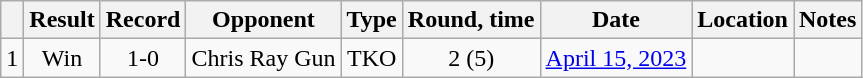<table class="wikitable" style="text-align:center">
<tr>
<th></th>
<th>Result</th>
<th>Record</th>
<th>Opponent</th>
<th>Type</th>
<th>Round, time</th>
<th>Date</th>
<th>Location</th>
<th>Notes</th>
</tr>
<tr>
<td>1</td>
<td>Win</td>
<td>1-0</td>
<td style="text-align:left;">Chris Ray Gun</td>
<td>TKO</td>
<td>2 (5)</td>
<td><a href='#'>April 15, 2023</a></td>
<td style="text-align:left;"></td>
<td></td>
</tr>
</table>
